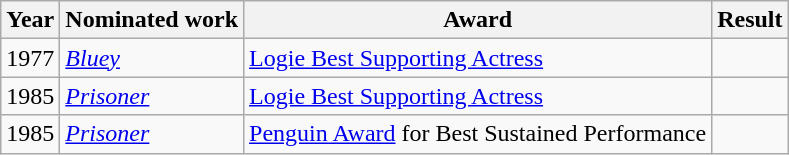<table class="wikitable sortable">
<tr>
<th>Year</th>
<th>Nominated work</th>
<th>Award</th>
<th>Result</th>
</tr>
<tr>
<td>1977</td>
<td><em><a href='#'>Bluey</a></em></td>
<td><a href='#'>Logie Best Supporting Actress</a></td>
<td></td>
</tr>
<tr>
<td>1985</td>
<td><em><a href='#'>Prisoner</a></em></td>
<td><a href='#'>Logie Best Supporting Actress</a></td>
<td></td>
</tr>
<tr>
<td>1985</td>
<td><em><a href='#'>Prisoner</a></em></td>
<td><a href='#'>Penguin Award</a> for Best Sustained Performance</td>
<td></td>
</tr>
</table>
